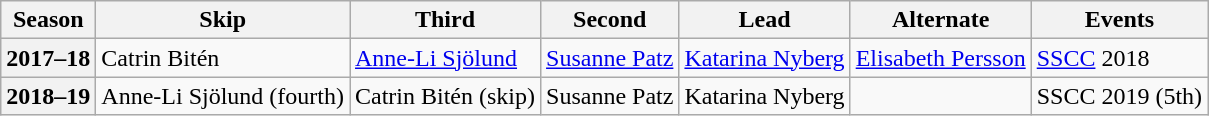<table class="wikitable">
<tr>
<th scope="col">Season</th>
<th scope="col">Skip</th>
<th scope="col">Third</th>
<th scope="col">Second</th>
<th scope="col">Lead</th>
<th scope="col">Alternate</th>
<th scope="col">Events</th>
</tr>
<tr>
<th scope="row">2017–18</th>
<td>Catrin Bitén</td>
<td><a href='#'>Anne-Li Sjölund</a></td>
<td><a href='#'>Susanne Patz</a></td>
<td><a href='#'>Katarina Nyberg</a></td>
<td><a href='#'>Elisabeth Persson</a></td>
<td><a href='#'>SSCC</a> 2018 </td>
</tr>
<tr>
<th scope="row">2018–19</th>
<td>Anne-Li Sjölund (fourth)</td>
<td>Catrin Bitén (skip)</td>
<td>Susanne Patz</td>
<td>Katarina Nyberg</td>
<td></td>
<td>SSCC 2019 (5th)</td>
</tr>
</table>
